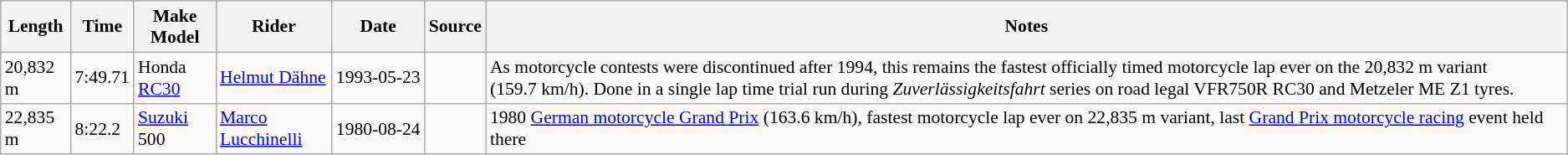<table class="wikitable sortable" style="font-size: 90%;">
<tr>
<th>Length</th>
<th>Time</th>
<th>Make Model</th>
<th>Rider</th>
<th>Date</th>
<th>Source</th>
<th>Notes</th>
</tr>
<tr>
<td>20,832 m</td>
<td>7:49.71</td>
<td>Honda <a href='#'>RC30</a></td>
<td><a href='#'>Helmut Dähne</a></td>
<td style="white-space: nowrap;">1993-05-23</td>
<td></td>
<td>As motorcycle contests were discontinued after 1994, this remains the fastest officially timed motorcycle lap ever on the 20,832 m variant (159.7 km/h). Done in a single lap time trial run during <em>Zuverlässigkeitsfahrt</em> series on road legal VFR750R RC30 and Metzeler ME Z1 tyres.</td>
</tr>
<tr>
<td>22,835 m</td>
<td>8:22.2</td>
<td><a href='#'>Suzuki</a> 500</td>
<td><a href='#'>Marco Lucchinelli</a></td>
<td>1980-08-24</td>
<td></td>
<td>1980 <a href='#'>German motorcycle Grand Prix</a> (163.6 km/h), fastest motorcycle lap ever on 22,835 m variant, last <a href='#'>Grand Prix motorcycle racing</a> event held there</td>
</tr>
</table>
